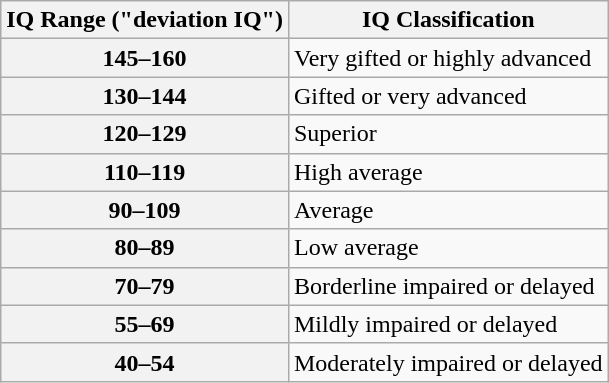<table class="wikitable">
<tr>
<th>IQ Range ("deviation IQ")</th>
<th>IQ Classification</th>
</tr>
<tr>
<th>145–160</th>
<td>Very gifted or highly advanced</td>
</tr>
<tr>
<th>130–144</th>
<td>Gifted or very advanced</td>
</tr>
<tr>
<th>120–129</th>
<td>Superior</td>
</tr>
<tr>
<th>110–119</th>
<td>High average</td>
</tr>
<tr>
<th>90–109</th>
<td>Average</td>
</tr>
<tr>
<th>80–89</th>
<td>Low average</td>
</tr>
<tr>
<th>70–79</th>
<td>Borderline impaired or delayed</td>
</tr>
<tr>
<th>55–69</th>
<td>Mildly impaired or delayed</td>
</tr>
<tr>
<th>40–54</th>
<td>Moderately impaired or delayed</td>
</tr>
</table>
